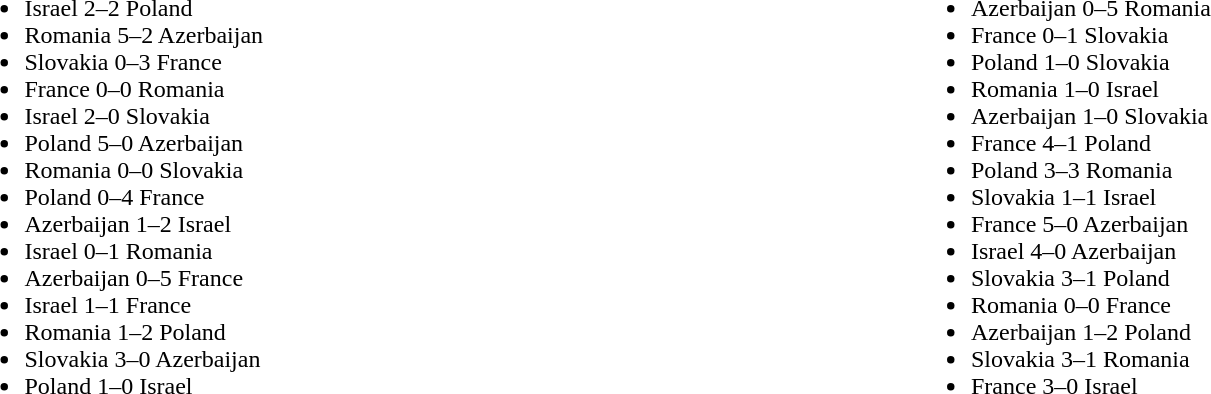<table width=100%>
<tr>
<td valign="middle" align=left width=50%><br><ul><li>Israel 2–2 Poland</li><li>Romania 5–2 Azerbaijan</li><li>Slovakia 0–3 France</li><li>France 0–0 Romania</li><li>Israel 2–0 Slovakia</li><li>Poland 5–0 Azerbaijan</li><li>Romania 0–0 Slovakia</li><li>Poland 0–4 France</li><li>Azerbaijan 1–2 Israel</li><li>Israel 0–1 Romania</li><li>Azerbaijan 0–5 France</li><li>Israel 1–1 France</li><li>Romania 1–2 Poland</li><li>Slovakia 3–0 Azerbaijan</li><li>Poland 1–0 Israel</li></ul></td>
<td valign="middle" align=left width=50%><br><ul><li>Azerbaijan 0–5 Romania</li><li>France 0–1 Slovakia</li><li>Poland 1–0 Slovakia</li><li>Romania 1–0 Israel</li><li>Azerbaijan 1–0 Slovakia</li><li>France 4–1 Poland</li><li>Poland 3–3 Romania</li><li>Slovakia 1–1 Israel</li><li>France 5–0 Azerbaijan</li><li>Israel 4–0 Azerbaijan</li><li>Slovakia 3–1 Poland</li><li>Romania 0–0 France</li><li>Azerbaijan 1–2 Poland</li><li>Slovakia 3–1 Romania</li><li>France 3–0 Israel</li></ul></td>
</tr>
</table>
